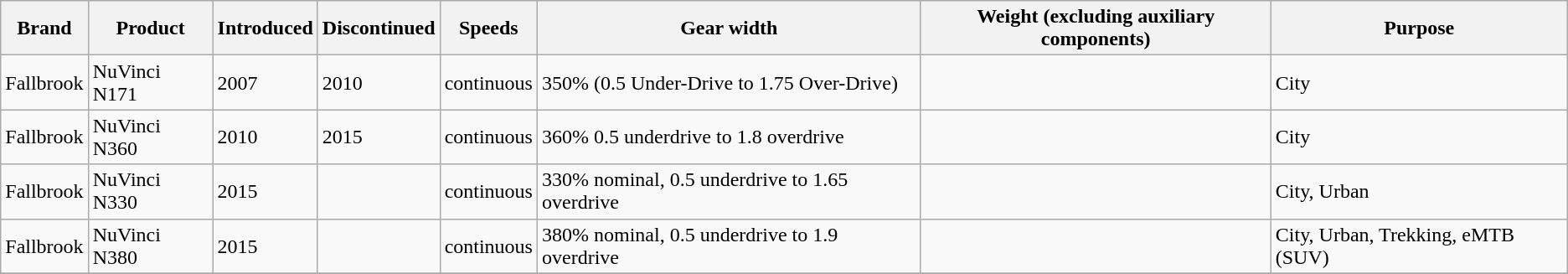<table class="wikitable sortable">
<tr>
<th>Brand</th>
<th>Product</th>
<th>Introduced</th>
<th>Discontinued</th>
<th>Speeds</th>
<th>Gear width</th>
<th>Weight (excluding auxiliary components)</th>
<th>Purpose</th>
</tr>
<tr>
<td>Fallbrook</td>
<td>NuVinci N171</td>
<td>2007</td>
<td>2010</td>
<td>continuous</td>
<td>350% (0.5 Under-Drive to 1.75 Over-Drive)</td>
<td></td>
<td>City</td>
</tr>
<tr>
<td>Fallbrook</td>
<td>NuVinci N360</td>
<td>2010</td>
<td>2015</td>
<td>continuous</td>
<td>360% 0.5 underdrive to 1.8 overdrive</td>
<td></td>
<td>City</td>
</tr>
<tr>
<td>Fallbrook</td>
<td>NuVinci N330</td>
<td>2015</td>
<td></td>
<td>continuous</td>
<td>330% nominal, 0.5 underdrive to 1.65 overdrive</td>
<td></td>
<td>City, Urban</td>
</tr>
<tr>
<td>Fallbrook</td>
<td>NuVinci N380</td>
<td>2015</td>
<td></td>
<td>continuous</td>
<td>380% nominal, 0.5 underdrive to 1.9 overdrive</td>
<td></td>
<td>City, Urban, Trekking, eMTB (SUV)</td>
</tr>
<tr>
</tr>
</table>
